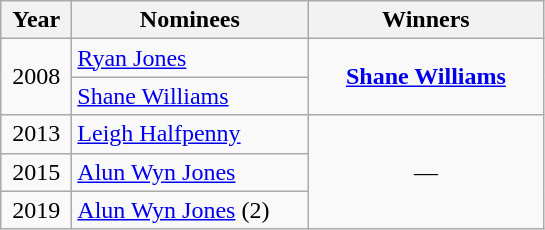<table class="wikitable">
<tr>
<th width=40>Year</th>
<th width=150>Nominees</th>
<th width=150>Winners</th>
</tr>
<tr>
<td align=center rowspan=2>2008</td>
<td><a href='#'>Ryan Jones</a></td>
<td align=center rowspan=2><strong><a href='#'>Shane Williams</a></strong></td>
</tr>
<tr>
<td><a href='#'>Shane Williams</a></td>
</tr>
<tr>
<td align=center>2013</td>
<td><a href='#'>Leigh Halfpenny</a></td>
<td align=center rowspan=3>—</td>
</tr>
<tr>
<td align=center>2015</td>
<td><a href='#'>Alun Wyn Jones</a></td>
</tr>
<tr>
<td align=center>2019</td>
<td><a href='#'>Alun Wyn Jones</a> (2)</td>
</tr>
</table>
